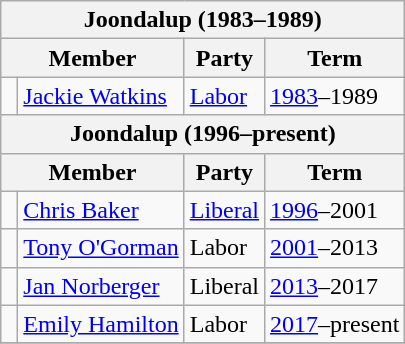<table class="wikitable">
<tr>
<th colspan="4">Joondalup (1983–1989)</th>
</tr>
<tr>
<th colspan="2">Member</th>
<th>Party</th>
<th>Term</th>
</tr>
<tr>
<td> </td>
<td><a href='#'>Jackie Watkins</a></td>
<td><a href='#'>Labor</a></td>
<td><a href='#'>1983</a>–1989</td>
</tr>
<tr>
<th colspan="4">Joondalup (1996–present)</th>
</tr>
<tr>
<th colspan="2">Member</th>
<th>Party</th>
<th>Term</th>
</tr>
<tr>
<td> </td>
<td><a href='#'>Chris Baker</a></td>
<td><a href='#'>Liberal</a></td>
<td><a href='#'>1996</a>–2001</td>
</tr>
<tr>
<td> </td>
<td><a href='#'>Tony O'Gorman</a></td>
<td>Labor</td>
<td><a href='#'>2001</a>–2013</td>
</tr>
<tr>
<td> </td>
<td><a href='#'>Jan Norberger</a></td>
<td>Liberal</td>
<td><a href='#'>2013</a>–2017</td>
</tr>
<tr>
<td> </td>
<td><a href='#'>Emily Hamilton</a></td>
<td>Labor</td>
<td><a href='#'>2017</a>–present</td>
</tr>
<tr>
</tr>
</table>
